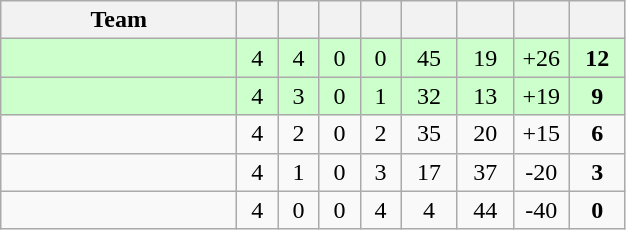<table class="wikitable" style="text-align:center;">
<tr>
<th width=150>Team</th>
<th width=20></th>
<th width=20></th>
<th width=20></th>
<th width=20></th>
<th width=30></th>
<th width=30></th>
<th width=30></th>
<th width=30></th>
</tr>
<tr bgcolor=#ccffcc>
<td align="left"></td>
<td>4</td>
<td>4</td>
<td>0</td>
<td>0</td>
<td>45</td>
<td>19</td>
<td>+26</td>
<td><strong>12</strong></td>
</tr>
<tr bgcolor=#ccffcc>
<td align="left"></td>
<td>4</td>
<td>3</td>
<td>0</td>
<td>1</td>
<td>32</td>
<td>13</td>
<td>+19</td>
<td><strong>9</strong></td>
</tr>
<tr bgcolor=>
<td align="left"></td>
<td>4</td>
<td>2</td>
<td>0</td>
<td>2</td>
<td>35</td>
<td>20</td>
<td>+15</td>
<td><strong>6</strong></td>
</tr>
<tr bgcolor=>
<td align="left"></td>
<td>4</td>
<td>1</td>
<td>0</td>
<td>3</td>
<td>17</td>
<td>37</td>
<td>-20</td>
<td><strong>3</strong></td>
</tr>
<tr bgcolor=>
<td align="left"></td>
<td>4</td>
<td>0</td>
<td>0</td>
<td>4</td>
<td>4</td>
<td>44</td>
<td>-40</td>
<td><strong>0</strong></td>
</tr>
</table>
